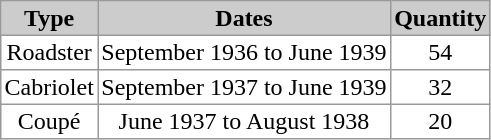<table class="sortable" id="t2008" rules="all" cellpadding="2" cellspacing="0" style="text-align: center; border: 1px solid #999">
<tr style="background:#CCCCCC;">
<th>Type</th>
<th>Dates</th>
<th>Quantity</th>
</tr>
<tr>
<td>Roadster</td>
<td>September 1936 to June 1939</td>
<td>54</td>
</tr>
<tr>
<td>Cabriolet</td>
<td>September 1937 to June 1939</td>
<td>32</td>
</tr>
<tr>
<td>Coupé</td>
<td>June 1937 to August 1938</td>
<td>20</td>
</tr>
</table>
